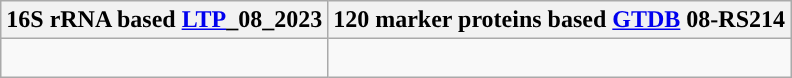<table class="wikitable">
<tr>
<th colspan=1>16S rRNA based <a href='#'>LTP</a>_08_2023</th>
<th colspan=1>120 marker proteins based <a href='#'>GTDB</a> 08-RS214</th>
</tr>
<tr>
<td style="vertical-align:top"><br></td>
<td><br></td>
</tr>
</table>
